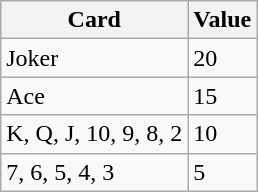<table class="wikitable">
<tr>
<th>Card</th>
<th>Value</th>
</tr>
<tr>
<td>Joker</td>
<td>20</td>
</tr>
<tr>
<td>Ace</td>
<td>15</td>
</tr>
<tr>
<td>K, Q, J, 10, 9, 8, 2</td>
<td>10</td>
</tr>
<tr>
<td>7, 6, 5, 4, 3</td>
<td>5</td>
</tr>
</table>
